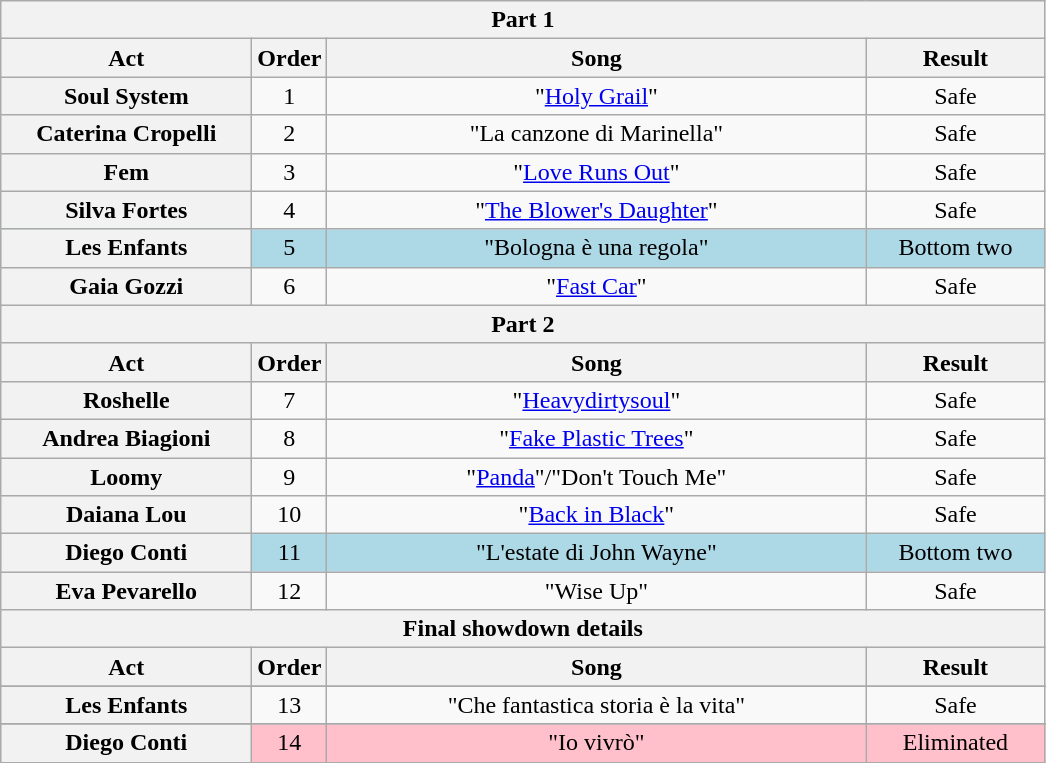<table class="wikitable plainrowheaders" style="text-align:center;">
<tr>
<th colspan="4">Part 1</th>
</tr>
<tr>
<th scope="col" style="width:10em;">Act</th>
<th scope="col">Order</th>
<th scope="col" style="width:22em;">Song</th>
<th scope="col" style="width:7em;">Result</th>
</tr>
<tr>
<th scope="row">Soul System</th>
<td>1</td>
<td>"<a href='#'>Holy Grail</a>"</td>
<td>Safe</td>
</tr>
<tr>
<th scope="row">Caterina Cropelli</th>
<td>2</td>
<td>"La canzone di Marinella"</td>
<td>Safe</td>
</tr>
<tr>
<th scope="row">Fem</th>
<td>3</td>
<td>"<a href='#'>Love Runs Out</a>"</td>
<td>Safe</td>
</tr>
<tr>
<th scope="row">Silva Fortes</th>
<td>4</td>
<td>"<a href='#'>The Blower's Daughter</a>"</td>
<td>Safe</td>
</tr>
<tr style="background:lightblue;">
<th scope="row">Les Enfants</th>
<td>5</td>
<td>"Bologna è una regola"</td>
<td>Bottom two</td>
</tr>
<tr>
<th scope="row">Gaia Gozzi</th>
<td>6</td>
<td>"<a href='#'>Fast Car</a>"</td>
<td>Safe</td>
</tr>
<tr>
<th colspan="4">Part 2</th>
</tr>
<tr>
<th scope="col" style="width:10em;">Act</th>
<th scope="col">Order</th>
<th scope="col" style="width:20em;">Song</th>
<th scope="col" style="width:7em;">Result</th>
</tr>
<tr>
<th scope="row">Roshelle</th>
<td>7</td>
<td>"<a href='#'>Heavydirtysoul</a>"</td>
<td>Safe</td>
</tr>
<tr>
<th scope="row">Andrea Biagioni</th>
<td>8</td>
<td>"<a href='#'>Fake Plastic Trees</a>"</td>
<td>Safe</td>
</tr>
<tr>
<th scope="row">Loomy</th>
<td>9</td>
<td>"<a href='#'>Panda</a>"/"Don't Touch Me"</td>
<td>Safe</td>
</tr>
<tr>
<th scope="row">Daiana Lou</th>
<td>10</td>
<td>"<a href='#'>Back in Black</a>"</td>
<td>Safe</td>
</tr>
<tr style="background:lightblue;">
<th scope="row">Diego Conti</th>
<td>11</td>
<td>"L'estate di John Wayne"</td>
<td>Bottom two</td>
</tr>
<tr>
<th scope="row">Eva Pevarello</th>
<td>12</td>
<td>"Wise Up"</td>
<td>Safe</td>
</tr>
<tr>
<th colspan="4">Final showdown details</th>
</tr>
<tr>
<th scope="col" style="width:10em;">Act</th>
<th scope="col">Order</th>
<th scope="col" style="width:20em;">Song</th>
<th scope="col" style="width:7em;">Result</th>
</tr>
<tr>
</tr>
<tr>
<th scope="row">Les Enfants</th>
<td>13</td>
<td>"Che fantastica storia è la vita"</td>
<td>Safe</td>
</tr>
<tr>
</tr>
<tr style="background:pink;">
<th scope="row">Diego Conti</th>
<td>14</td>
<td>"Io vivrò"</td>
<td>Eliminated</td>
</tr>
<tr>
</tr>
</table>
